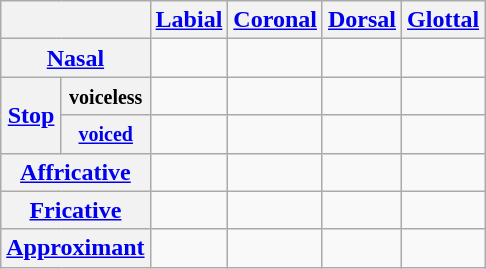<table class="wikitable" style="text-align: center;">
<tr>
<th colspan=2></th>
<th><a href='#'>Labial</a></th>
<th><a href='#'>Coronal</a></th>
<th><a href='#'>Dorsal</a></th>
<th><a href='#'>Glottal</a></th>
</tr>
<tr>
<th colspan="2"><a href='#'>Nasal</a></th>
<td></td>
<td></td>
<td></td>
<td></td>
</tr>
<tr align=center>
<th rowspan=2><a href='#'>Stop</a></th>
<th><small>voiceless</small></th>
<td></td>
<td></td>
<td></td>
<td></td>
</tr>
<tr align=center>
<th><small><a href='#'>voiced</a></small></th>
<td></td>
<td></td>
<td></td>
<td></td>
</tr>
<tr align=center>
<th colspan=2><a href='#'>Affricative</a></th>
<td></td>
<td> </td>
<td></td>
<td></td>
</tr>
<tr align=center>
<th colspan=2><a href='#'>Fricative</a></th>
<td> </td>
<td> </td>
<td> </td>
<td></td>
</tr>
<tr align="center">
<th colspan="2"><a href='#'>Approximant</a></th>
<td></td>
<td></td>
<td> </td>
<td></td>
</tr>
</table>
